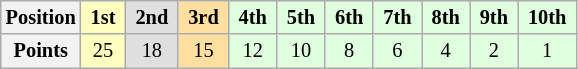<table class="wikitable" style="font-size:85%; text-align:center">
<tr>
<th>Position</th>
<td style="background:#ffffbf;"> <strong>1st</strong> </td>
<td style="background:#dfdfdf;"> <strong>2nd</strong> </td>
<td style="background:#ffdf9f;"> <strong>3rd</strong> </td>
<td style="background:#dfffdf;"> <strong>4th</strong> </td>
<td style="background:#dfffdf;"> <strong>5th</strong> </td>
<td style="background:#dfffdf;"> <strong>6th</strong> </td>
<td style="background:#dfffdf;"> <strong>7th</strong> </td>
<td style="background:#dfffdf;"> <strong>8th</strong> </td>
<td style="background:#dfffdf;"> <strong>9th</strong> </td>
<td style="background:#dfffdf;"> <strong>10th</strong> </td>
</tr>
<tr>
<th>Points</th>
<td style="background:#ffffbf;">25</td>
<td style="background:#dfdfdf;">18</td>
<td style="background:#ffdf9f;">15</td>
<td style="background:#dfffdf;">12</td>
<td style="background:#dfffdf;">10</td>
<td style="background:#dfffdf;">8</td>
<td style="background:#dfffdf;">6</td>
<td style="background:#dfffdf;">4</td>
<td style="background:#dfffdf;">2</td>
<td style="background:#dfffdf;">1</td>
</tr>
</table>
